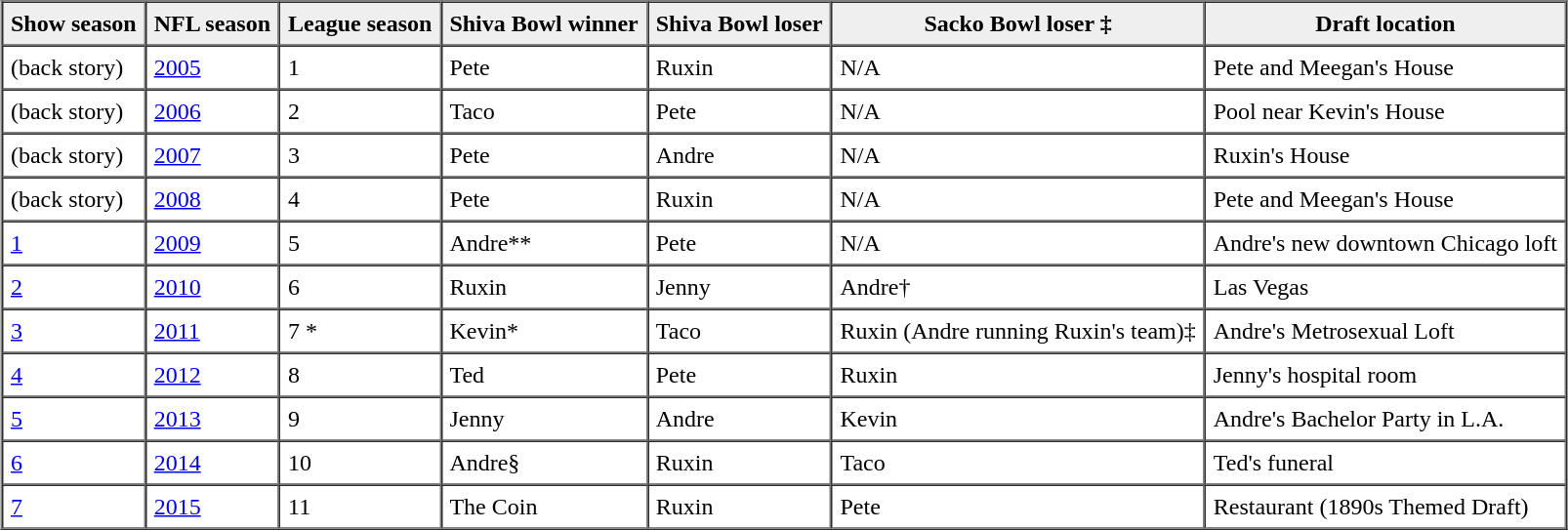<table border="1" cellpadding="5" cellspacing="0" style="margin:auto;">
<tr>
<th scope="col" style="background:#efefef;">Show season</th>
<th scope="col" style="background:#efefef;">NFL season</th>
<th scope="col" style="background:#efefef;">League season</th>
<th scope="col" style="background:#efefef;">Shiva Bowl winner</th>
<th scope="col" style="background:#efefef;">Shiva Bowl loser</th>
<th scope="col" style="background:#efefef;">Sacko Bowl loser ‡</th>
<th scope="col" style="background:#efefef;">Draft location</th>
</tr>
<tr>
<td>(back story)</td>
<td><a href='#'>2005</a></td>
<td>1</td>
<td>Pete</td>
<td>Ruxin</td>
<td>N/A</td>
<td>Pete and Meegan's House</td>
</tr>
<tr>
<td>(back story)</td>
<td><a href='#'>2006</a></td>
<td>2</td>
<td>Taco</td>
<td>Pete</td>
<td>N/A</td>
<td>Pool near Kevin's House</td>
</tr>
<tr>
<td>(back story)</td>
<td><a href='#'>2007</a></td>
<td>3</td>
<td>Pete</td>
<td>Andre</td>
<td>N/A</td>
<td>Ruxin's House</td>
</tr>
<tr>
<td>(back story)</td>
<td><a href='#'>2008</a></td>
<td>4</td>
<td>Pete</td>
<td>Ruxin</td>
<td>N/A</td>
<td>Pete and Meegan's House</td>
</tr>
<tr>
<td><a href='#'>1</a></td>
<td><a href='#'>2009</a></td>
<td>5</td>
<td>Andre**</td>
<td>Pete</td>
<td>N/A</td>
<td>Andre's new downtown Chicago loft</td>
</tr>
<tr>
<td><a href='#'>2</a></td>
<td><a href='#'>2010</a></td>
<td>6</td>
<td>Ruxin</td>
<td>Jenny</td>
<td>Andre†</td>
<td>Las Vegas</td>
</tr>
<tr>
<td><a href='#'>3</a></td>
<td><a href='#'>2011</a></td>
<td>7 *</td>
<td>Kevin*</td>
<td>Taco</td>
<td>Ruxin (Andre running Ruxin's team)‡</td>
<td>Andre's Metrosexual Loft</td>
</tr>
<tr>
<td><a href='#'>4</a></td>
<td><a href='#'>2012</a></td>
<td>8</td>
<td>Ted</td>
<td>Pete</td>
<td>Ruxin</td>
<td>Jenny's hospital room</td>
</tr>
<tr>
<td><a href='#'>5</a></td>
<td><a href='#'>2013</a></td>
<td>9</td>
<td>Jenny</td>
<td>Andre</td>
<td>Kevin</td>
<td>Andre's Bachelor Party in L.A.</td>
</tr>
<tr>
<td><a href='#'>6</a></td>
<td><a href='#'>2014</a></td>
<td>10</td>
<td>Andre§</td>
<td>Ruxin</td>
<td>Taco</td>
<td>Ted's funeral</td>
</tr>
<tr>
<td><a href='#'>7</a></td>
<td><a href='#'>2015</a></td>
<td>11</td>
<td>The Coin</td>
<td>Ruxin</td>
<td>Pete</td>
<td>Restaurant (1890s Themed Draft)</td>
</tr>
</table>
